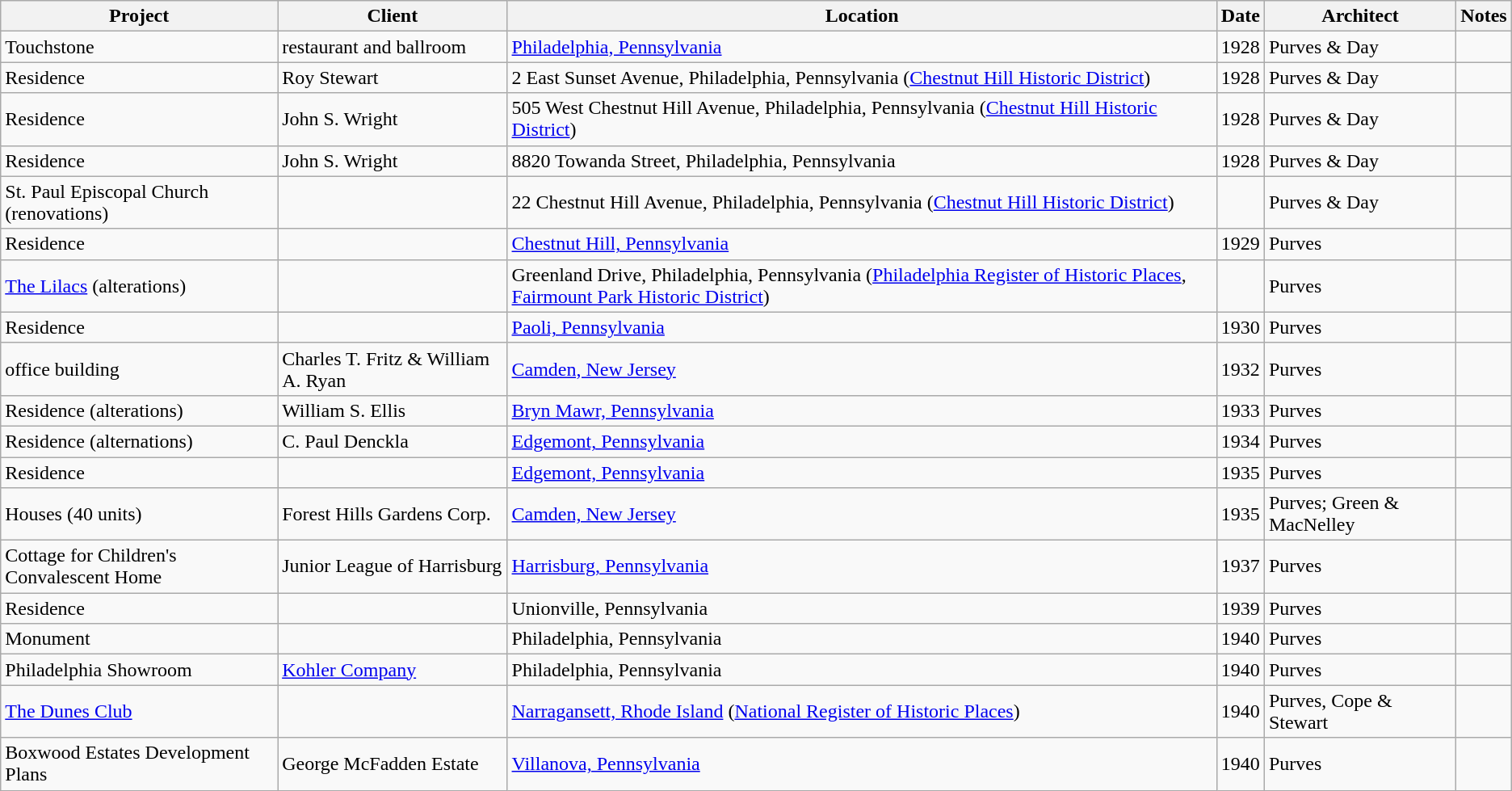<table class="sortable wikitable">
<tr>
<th>Project</th>
<th>Client</th>
<th>Location</th>
<th>Date</th>
<th>Architect</th>
<th>Notes</th>
</tr>
<tr>
<td>Touchstone</td>
<td>restaurant and ballroom</td>
<td><a href='#'>Philadelphia, Pennsylvania</a></td>
<td>1928</td>
<td>Purves & Day</td>
<td></td>
</tr>
<tr>
<td>Residence</td>
<td>Roy Stewart</td>
<td>2 East Sunset Avenue, Philadelphia, Pennsylvania (<a href='#'>Chestnut Hill Historic District</a>)</td>
<td>1928</td>
<td>Purves & Day</td>
<td></td>
</tr>
<tr>
<td>Residence</td>
<td>John S. Wright</td>
<td>505 West Chestnut Hill Avenue, Philadelphia, Pennsylvania (<a href='#'>Chestnut Hill Historic District</a>)</td>
<td>1928</td>
<td>Purves & Day</td>
<td></td>
</tr>
<tr>
<td>Residence</td>
<td>John S. Wright</td>
<td>8820 Towanda Street, Philadelphia, Pennsylvania</td>
<td>1928</td>
<td>Purves & Day</td>
<td></td>
</tr>
<tr>
<td>St. Paul Episcopal Church (renovations)</td>
<td></td>
<td>22 Chestnut Hill Avenue, Philadelphia, Pennsylvania (<a href='#'>Chestnut Hill Historic District</a>)</td>
<td></td>
<td>Purves & Day</td>
<td></td>
</tr>
<tr>
<td>Residence</td>
<td></td>
<td><a href='#'>Chestnut Hill, Pennsylvania</a></td>
<td>1929</td>
<td>Purves</td>
<td></td>
</tr>
<tr>
<td><a href='#'>The Lilacs</a> (alterations)</td>
<td></td>
<td>Greenland Drive, Philadelphia, Pennsylvania (<a href='#'>Philadelphia Register of Historic Places</a>, <a href='#'>Fairmount Park Historic District</a>)</td>
<td></td>
<td>Purves</td>
<td></td>
</tr>
<tr>
<td>Residence</td>
<td></td>
<td><a href='#'>Paoli, Pennsylvania</a></td>
<td>1930</td>
<td>Purves</td>
<td></td>
</tr>
<tr>
<td>office building</td>
<td>Charles T. Fritz & William A. Ryan</td>
<td><a href='#'>Camden, New Jersey</a></td>
<td>1932</td>
<td>Purves</td>
<td></td>
</tr>
<tr>
<td>Residence (alterations)</td>
<td>William S. Ellis</td>
<td><a href='#'>Bryn Mawr, Pennsylvania</a></td>
<td>1933</td>
<td>Purves</td>
<td></td>
</tr>
<tr>
<td>Residence (alternations)</td>
<td>C. Paul Denckla</td>
<td><a href='#'>Edgemont, Pennsylvania</a></td>
<td>1934</td>
<td>Purves</td>
<td></td>
</tr>
<tr>
<td>Residence</td>
<td></td>
<td><a href='#'>Edgemont, Pennsylvania</a></td>
<td>1935</td>
<td>Purves</td>
<td></td>
</tr>
<tr>
<td>Houses (40 units)</td>
<td>Forest Hills Gardens Corp.</td>
<td><a href='#'>Camden, New Jersey</a></td>
<td>1935</td>
<td>Purves; Green & MacNelley</td>
<td></td>
</tr>
<tr>
<td>Cottage for Children's Convalescent Home</td>
<td>Junior League of Harrisburg</td>
<td><a href='#'>Harrisburg, Pennsylvania</a></td>
<td>1937</td>
<td>Purves</td>
<td></td>
</tr>
<tr>
<td>Residence</td>
<td></td>
<td>Unionville, Pennsylvania</td>
<td>1939</td>
<td>Purves</td>
<td></td>
</tr>
<tr>
<td>Monument</td>
<td></td>
<td>Philadelphia, Pennsylvania</td>
<td>1940</td>
<td>Purves</td>
<td></td>
</tr>
<tr>
<td>Philadelphia Showroom</td>
<td><a href='#'>Kohler Company</a></td>
<td>Philadelphia, Pennsylvania</td>
<td>1940</td>
<td>Purves</td>
<td></td>
</tr>
<tr>
<td><a href='#'>The Dunes Club</a></td>
<td></td>
<td><a href='#'>Narragansett, Rhode Island</a> (<a href='#'>National Register of Historic Places</a>)</td>
<td>1940</td>
<td>Purves, Cope & Stewart</td>
<td></td>
</tr>
<tr>
<td>Boxwood Estates Development Plans</td>
<td>George McFadden Estate</td>
<td><a href='#'>Villanova, Pennsylvania</a></td>
<td>1940</td>
<td>Purves</td>
<td></td>
</tr>
</table>
